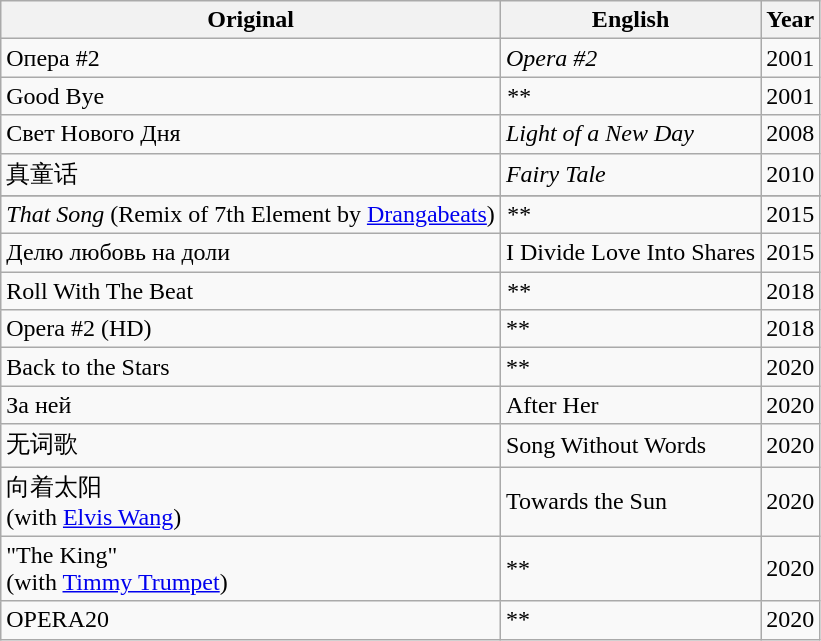<table class="wikitable">
<tr>
<th>Original</th>
<th>English</th>
<th>Year</th>
</tr>
<tr>
<td>Опера #2</td>
<td><em>Opera #2</em></td>
<td>2001</td>
</tr>
<tr>
<td>Good Bye</td>
<td><em>**</em></td>
<td>2001</td>
</tr>
<tr>
<td>Свет Нового Дня</td>
<td><em>Light of a New Day</em></td>
<td>2008</td>
</tr>
<tr>
<td>真童话</td>
<td><em>Fairy Tale</em></td>
<td>2010</td>
</tr>
<tr>
</tr>
<tr>
<td><em>That Song</em> (Remix of 7th Element by <a href='#'>Drangabeats</a>)</td>
<td><em>**</em></td>
<td>2015</td>
</tr>
<tr>
<td>Делю любовь на доли</td>
<td>I Divide Love Into Shares</td>
<td>2015</td>
</tr>
<tr>
<td>Roll With The Beat</td>
<td><em>**</em></td>
<td>2018</td>
</tr>
<tr>
<td>Opera #2 (HD)</td>
<td>**</td>
<td>2018</td>
</tr>
<tr>
<td>Back to the Stars</td>
<td>**</td>
<td>2020</td>
</tr>
<tr>
<td>За ней</td>
<td>After Her</td>
<td>2020</td>
</tr>
<tr>
<td>无词歌</td>
<td>Song Without Words</td>
<td>2020</td>
</tr>
<tr>
<td>向着太阳<br><span>(with <a href='#'>Elvis Wang</a>)</span></td>
<td>Towards the Sun</td>
<td>2020</td>
</tr>
<tr>
<td>"The King" <br><span>(with <a href='#'>Timmy Trumpet</a>)</span></td>
<td>**</td>
<td>2020</td>
</tr>
<tr>
<td>OPERA20</td>
<td>**</td>
<td>2020</td>
</tr>
</table>
